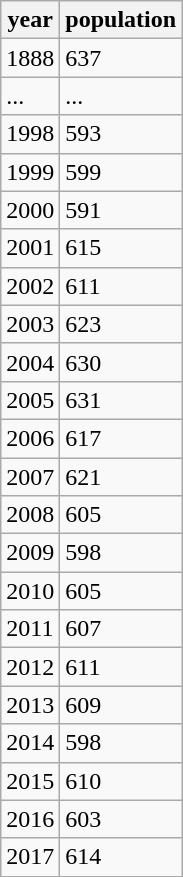<table class="wikitable">
<tr>
<th>year</th>
<th>population</th>
</tr>
<tr>
<td>1888</td>
<td>637</td>
</tr>
<tr>
<td>...</td>
<td>...</td>
</tr>
<tr>
<td>1998</td>
<td>593</td>
</tr>
<tr>
<td>1999</td>
<td>599</td>
</tr>
<tr>
<td>2000</td>
<td>591</td>
</tr>
<tr>
<td>2001</td>
<td>615</td>
</tr>
<tr>
<td>2002</td>
<td>611</td>
</tr>
<tr>
<td>2003</td>
<td>623</td>
</tr>
<tr>
<td>2004</td>
<td>630</td>
</tr>
<tr>
<td>2005</td>
<td>631</td>
</tr>
<tr>
<td>2006</td>
<td>617</td>
</tr>
<tr>
<td>2007</td>
<td>621</td>
</tr>
<tr>
<td>2008</td>
<td>605</td>
</tr>
<tr>
<td>2009</td>
<td>598</td>
</tr>
<tr>
<td>2010</td>
<td>605</td>
</tr>
<tr>
<td>2011</td>
<td>607</td>
</tr>
<tr>
<td>2012</td>
<td>611</td>
</tr>
<tr>
<td>2013</td>
<td>609</td>
</tr>
<tr>
<td>2014</td>
<td>598</td>
</tr>
<tr>
<td>2015</td>
<td>610</td>
</tr>
<tr>
<td>2016</td>
<td>603</td>
</tr>
<tr>
<td>2017</td>
<td>614</td>
</tr>
<tr>
</tr>
</table>
